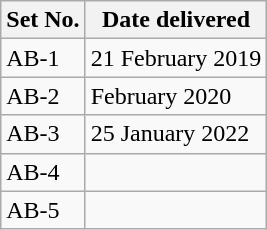<table class="wikitable">
<tr>
<th>Set No.</th>
<th>Date delivered</th>
</tr>
<tr>
<td>AB-1</td>
<td>21 February 2019</td>
</tr>
<tr>
<td>AB-2</td>
<td>February 2020</td>
</tr>
<tr>
<td>AB-3</td>
<td>25 January 2022</td>
</tr>
<tr>
<td>AB-4</td>
<td></td>
</tr>
<tr>
<td>AB-5</td>
<td></td>
</tr>
</table>
